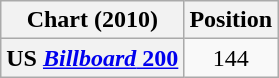<table class="wikitable plainrowheaders">
<tr>
<th>Chart (2010)</th>
<th>Position</th>
</tr>
<tr>
<th scope="row">US <a href='#'><em>Billboard</em> 200</a></th>
<td style="text-align:center;">144</td>
</tr>
</table>
